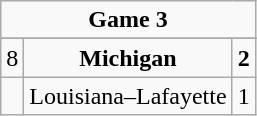<table class="wikitable">
<tr style="text-align:center;">
<td colspan="3"><strong>Game 3</strong></td>
</tr>
<tr style="text-align:center;">
</tr>
<tr style="text-align:center;">
<td>8</td>
<td><strong>Michigan</strong></td>
<td><strong>2</strong></td>
</tr>
<tr style="text-align:center;">
<td></td>
<td>Louisiana–Lafayette</td>
<td>1</td>
</tr>
</table>
